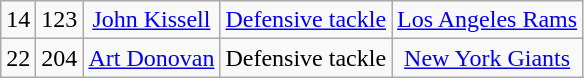<table class="wikitable" style="text-align:center">
<tr>
<td>14</td>
<td>123</td>
<td><a href='#'>John Kissell</a></td>
<td><a href='#'>Defensive tackle</a></td>
<td><a href='#'>Los Angeles Rams</a></td>
</tr>
<tr>
<td>22</td>
<td>204</td>
<td><a href='#'>Art Donovan</a></td>
<td>Defensive tackle</td>
<td><a href='#'>New York Giants</a></td>
</tr>
</table>
